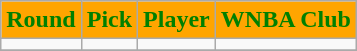<table class="wikitable" style="text-align:center">
<tr>
<th style="background:orange;color:green;">Round</th>
<th style="background:orange;color:green;">Pick</th>
<th style="background:orange;color:green;">Player</th>
<th style="background:orange;color:green;">WNBA Club</th>
</tr>
<tr>
<td></td>
<td></td>
<td></td>
<td></td>
</tr>
<tr>
</tr>
</table>
